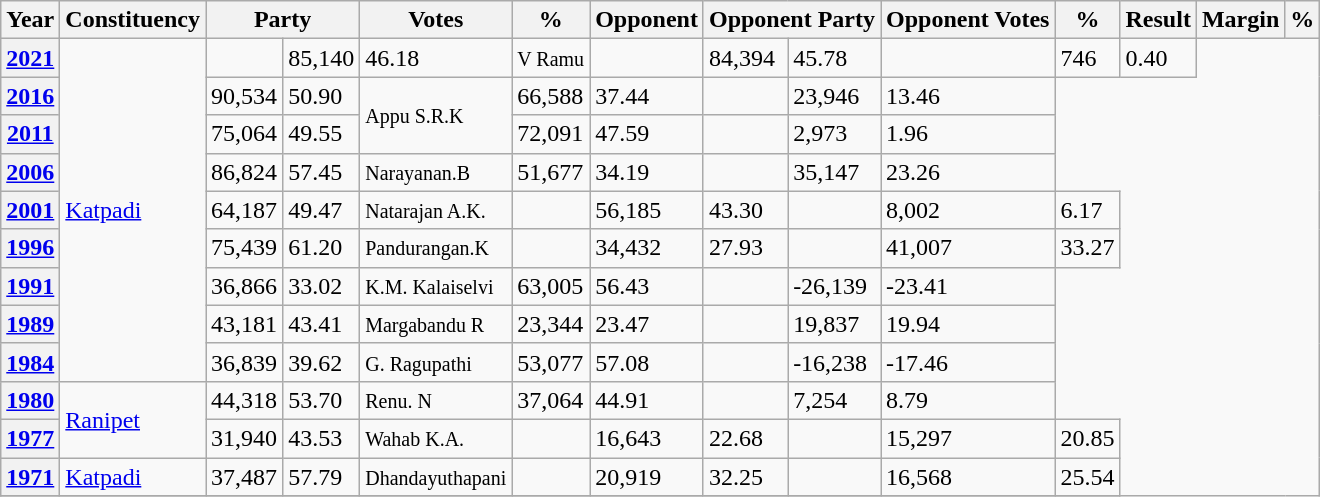<table class="sortable wikitable">
<tr>
<th>Year</th>
<th>Constituency</th>
<th colspan=2>Party</th>
<th>Votes</th>
<th>%</th>
<th>Opponent</th>
<th colspan=2>Opponent Party</th>
<th>Opponent Votes</th>
<th>%</th>
<th>Result</th>
<th>Margin</th>
<th>%</th>
</tr>
<tr>
<th><a href='#'>2021</a></th>
<td rowspan="9"><a href='#'>Katpadi</a></td>
<td></td>
<td>85,140</td>
<td>46.18</td>
<td><small>V Ramu</small></td>
<td></td>
<td>84,394</td>
<td>45.78</td>
<td></td>
<td>746</td>
<td>0.40</td>
</tr>
<tr>
<th><a href='#'>2016</a></th>
<td>90,534</td>
<td>50.90</td>
<td rowspan="2"><small>Appu S.R.K</small></td>
<td>66,588</td>
<td>37.44</td>
<td></td>
<td>23,946</td>
<td>13.46</td>
</tr>
<tr>
<th><a href='#'>2011</a></th>
<td>75,064</td>
<td>49.55</td>
<td>72,091</td>
<td>47.59</td>
<td></td>
<td>2,973</td>
<td>1.96</td>
</tr>
<tr>
<th><a href='#'>2006</a></th>
<td>86,824</td>
<td>57.45</td>
<td><small>Narayanan.B</small></td>
<td>51,677</td>
<td>34.19</td>
<td></td>
<td>35,147</td>
<td>23.26</td>
</tr>
<tr>
<th><a href='#'>2001</a></th>
<td>64,187</td>
<td>49.47</td>
<td><small>Natarajan A.K.</small></td>
<td></td>
<td>56,185</td>
<td>43.30</td>
<td></td>
<td>8,002</td>
<td>6.17</td>
</tr>
<tr>
<th><a href='#'>1996</a></th>
<td>75,439</td>
<td>61.20</td>
<td><small>Pandurangan.K</small></td>
<td></td>
<td>34,432</td>
<td>27.93</td>
<td></td>
<td>41,007</td>
<td>33.27</td>
</tr>
<tr>
<th><a href='#'>1991</a></th>
<td>36,866</td>
<td>33.02</td>
<td><small>K.M. Kalaiselvi</small></td>
<td>63,005</td>
<td>56.43</td>
<td></td>
<td>-26,139</td>
<td>-23.41</td>
</tr>
<tr>
<th><a href='#'>1989</a></th>
<td>43,181</td>
<td>43.41</td>
<td><small>Margabandu R</small></td>
<td>23,344</td>
<td>23.47</td>
<td></td>
<td>19,837</td>
<td>19.94</td>
</tr>
<tr>
<th><a href='#'>1984</a></th>
<td>36,839</td>
<td>39.62</td>
<td><small>G. Ragupathi</small></td>
<td>53,077</td>
<td>57.08</td>
<td></td>
<td>-16,238</td>
<td>-17.46</td>
</tr>
<tr>
<th><a href='#'>1980</a></th>
<td rowspan="2"><a href='#'>Ranipet</a></td>
<td>44,318</td>
<td>53.70</td>
<td><small>Renu. N</small></td>
<td>37,064</td>
<td>44.91</td>
<td></td>
<td>7,254</td>
<td>8.79</td>
</tr>
<tr>
<th><a href='#'>1977</a></th>
<td>31,940</td>
<td>43.53</td>
<td><small>Wahab K.A.</small></td>
<td></td>
<td>16,643</td>
<td>22.68</td>
<td></td>
<td>15,297</td>
<td>20.85</td>
</tr>
<tr>
<th><a href='#'>1971</a></th>
<td><a href='#'>Katpadi</a></td>
<td>37,487</td>
<td>57.79</td>
<td><small>Dhandayuthapani</small></td>
<td></td>
<td>20,919</td>
<td>32.25</td>
<td></td>
<td>16,568</td>
<td>25.54</td>
</tr>
<tr>
</tr>
</table>
